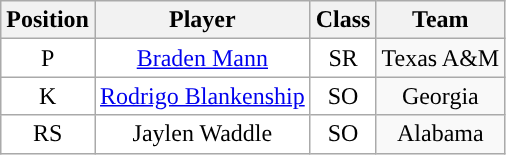<table class="wikitable sortable">
<tr>
<th>Position</th>
<th>Player</th>
<th>Class</th>
<th>Team</th>
</tr>
<tr style="text-align:center;">
<td style="background:white">P</td>
<td style="background:white"><a href='#'>Braden Mann</a></td>
<td style="background:white">SR</td>
<td>Texas A&M</td>
</tr>
<tr style="text-align:center;">
<td style="background:white">K</td>
<td style="background:white"><a href='#'>Rodrigo Blankenship</a></td>
<td style="background:white">SO</td>
<td>Georgia</td>
</tr>
<tr style="text-align:center;">
<td style="background:white">RS</td>
<td style="background:white">Jaylen Waddle</td>
<td style="background:white">SO</td>
<td>Alabama</td>
</tr>
</table>
